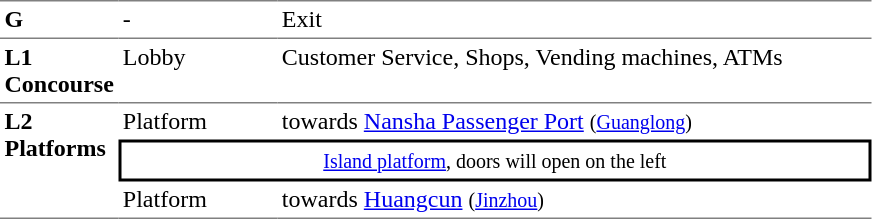<table table border=0 cellspacing=0 cellpadding=3>
<tr>
<td style="border-top:solid 1px gray;" width=50 valign=top><strong>G</strong></td>
<td style="border-top:solid 1px gray;" width=100 valign=top>-</td>
<td style="border-top:solid 1px gray;" width=390 valign=top>Exit</td>
</tr>
<tr>
<td style="border-bottom:solid 1px gray; border-top:solid 1px gray;" valign=top width=50><strong>L1<br>Concourse</strong></td>
<td style="border-bottom:solid 1px gray; border-top:solid 1px gray;" valign=top width=100>Lobby</td>
<td style="border-bottom:solid 1px gray; border-top:solid 1px gray;" valign=top width=390>Customer Service, Shops, Vending machines, ATMs</td>
</tr>
<tr>
<td style="border-bottom:solid 1px gray;" rowspan=3 valign=top><strong>L2<br>Platforms</strong></td>
<td>Platform </td>
<td>  towards <a href='#'>Nansha Passenger Port</a> <small>(<a href='#'>Guanglong</a>)</small></td>
</tr>
<tr>
<td style="border-right:solid 2px black;border-left:solid 2px black;border-top:solid 2px black;border-bottom:solid 2px black;text-align:center;" colspan=2><small><a href='#'>Island platform</a>, doors will open on the left</small></td>
</tr>
<tr>
<td style="border-bottom:solid 1px gray;">Platform </td>
<td style="border-bottom:solid 1px gray;"><span></span>  towards <a href='#'>Huangcun</a> <small>(<a href='#'>Jinzhou</a>)</small> </td>
</tr>
</table>
